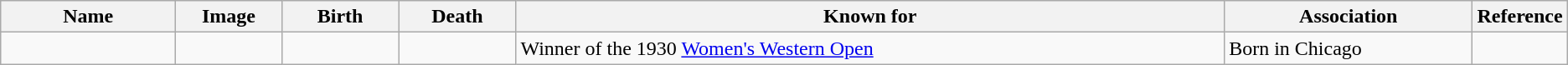<table class="wikitable sortable">
<tr>
<th scope="col" width="140">Name</th>
<th scope="col" width="80" class="unsortable">Image</th>
<th scope="col" width="90">Birth</th>
<th scope="col" width="90">Death</th>
<th scope="col" width="600" class="unsortable">Known for</th>
<th scope="col" width="200" class="unsortable">Association</th>
<th scope="col" width="30" class="unsortable">Reference</th>
</tr>
<tr>
<td></td>
<td></td>
<td align=right></td>
<td align=right></td>
<td>Winner of the 1930 <a href='#'>Women's Western Open</a></td>
<td>Born in Chicago</td>
<td align="center"></td>
</tr>
</table>
